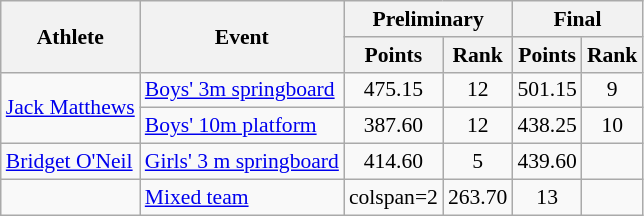<table class="wikitable" style="text-align:center;font-size:90%">
<tr>
<th rowspan=2>Athlete</th>
<th rowspan=2>Event</th>
<th colspan=2>Preliminary</th>
<th colspan=2>Final</th>
</tr>
<tr>
<th>Points</th>
<th>Rank</th>
<th>Points</th>
<th>Rank</th>
</tr>
<tr>
<td Rowspan=2 align=left><a href='#'>Jack Matthews</a></td>
<td align=left><a href='#'>Boys' 3m springboard</a></td>
<td>475.15</td>
<td>12</td>
<td>501.15</td>
<td>9</td>
</tr>
<tr>
<td align=left><a href='#'>Boys' 10m platform</a></td>
<td>387.60</td>
<td>12</td>
<td>438.25</td>
<td>10</td>
</tr>
<tr>
<td align=left><a href='#'>Bridget O'Neil</a></td>
<td align=left><a href='#'>Girls' 3 m springboard</a></td>
<td>414.60</td>
<td>5</td>
<td>439.60</td>
<td></td>
</tr>
<tr>
<td><br></td>
<td align=left><a href='#'>Mixed team</a></td>
<td>colspan=2 </td>
<td>263.70</td>
<td>13</td>
</tr>
</table>
